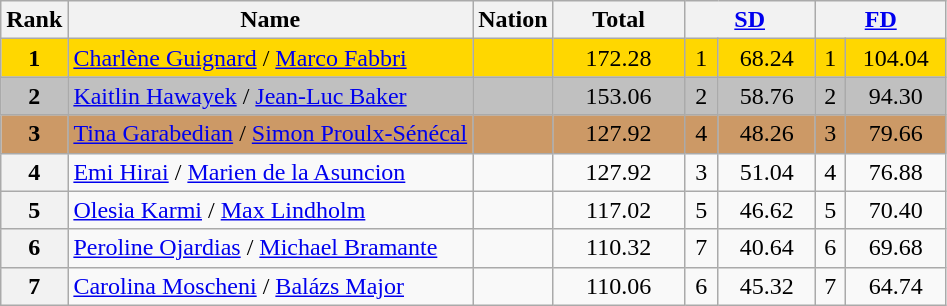<table class="wikitable sortable">
<tr>
<th>Rank</th>
<th>Name</th>
<th>Nation</th>
<th width="80px">Total</th>
<th colspan="2" width="80px"><a href='#'>SD</a></th>
<th colspan="2" width="80px"><a href='#'>FD</a></th>
</tr>
<tr bgcolor="gold">
<td align="center"><strong>1</strong></td>
<td><a href='#'>Charlène Guignard</a> / <a href='#'>Marco Fabbri</a></td>
<td></td>
<td align="center">172.28</td>
<td align="center">1</td>
<td align="center">68.24</td>
<td align="center">1</td>
<td align="center">104.04</td>
</tr>
<tr bgcolor="silver">
<td align="center"><strong>2</strong></td>
<td><a href='#'>Kaitlin Hawayek</a> / <a href='#'>Jean-Luc Baker</a></td>
<td></td>
<td align="center">153.06</td>
<td align="center">2</td>
<td align="center">58.76</td>
<td align="center">2</td>
<td align="center">94.30</td>
</tr>
<tr bgcolor="cc9966">
<td align="center"><strong>3</strong></td>
<td><a href='#'>Tina Garabedian</a> / <a href='#'>Simon Proulx-Sénécal</a></td>
<td></td>
<td align="center">127.92</td>
<td align="center">4</td>
<td align="center">48.26</td>
<td align="center">3</td>
<td align="center">79.66</td>
</tr>
<tr>
<th>4</th>
<td><a href='#'>Emi Hirai</a> / <a href='#'>Marien de la Asuncion</a></td>
<td></td>
<td align="center">127.92</td>
<td align="center">3</td>
<td align="center">51.04</td>
<td align="center">4</td>
<td align="center">76.88</td>
</tr>
<tr>
<th>5</th>
<td><a href='#'>Olesia Karmi</a> / <a href='#'>Max Lindholm</a></td>
<td></td>
<td align="center">117.02</td>
<td align="center">5</td>
<td align="center">46.62</td>
<td align="center">5</td>
<td align="center">70.40</td>
</tr>
<tr>
<th>6</th>
<td><a href='#'>Peroline Ojardias</a> / <a href='#'>Michael Bramante</a></td>
<td></td>
<td align="center">110.32</td>
<td align="center">7</td>
<td align="center">40.64</td>
<td align="center">6</td>
<td align="center">69.68</td>
</tr>
<tr>
<th>7</th>
<td><a href='#'>Carolina Moscheni</a> / <a href='#'>Balázs Major</a></td>
<td></td>
<td align="center">110.06</td>
<td align="center">6</td>
<td align="center">45.32</td>
<td align="center">7</td>
<td align="center">64.74</td>
</tr>
</table>
